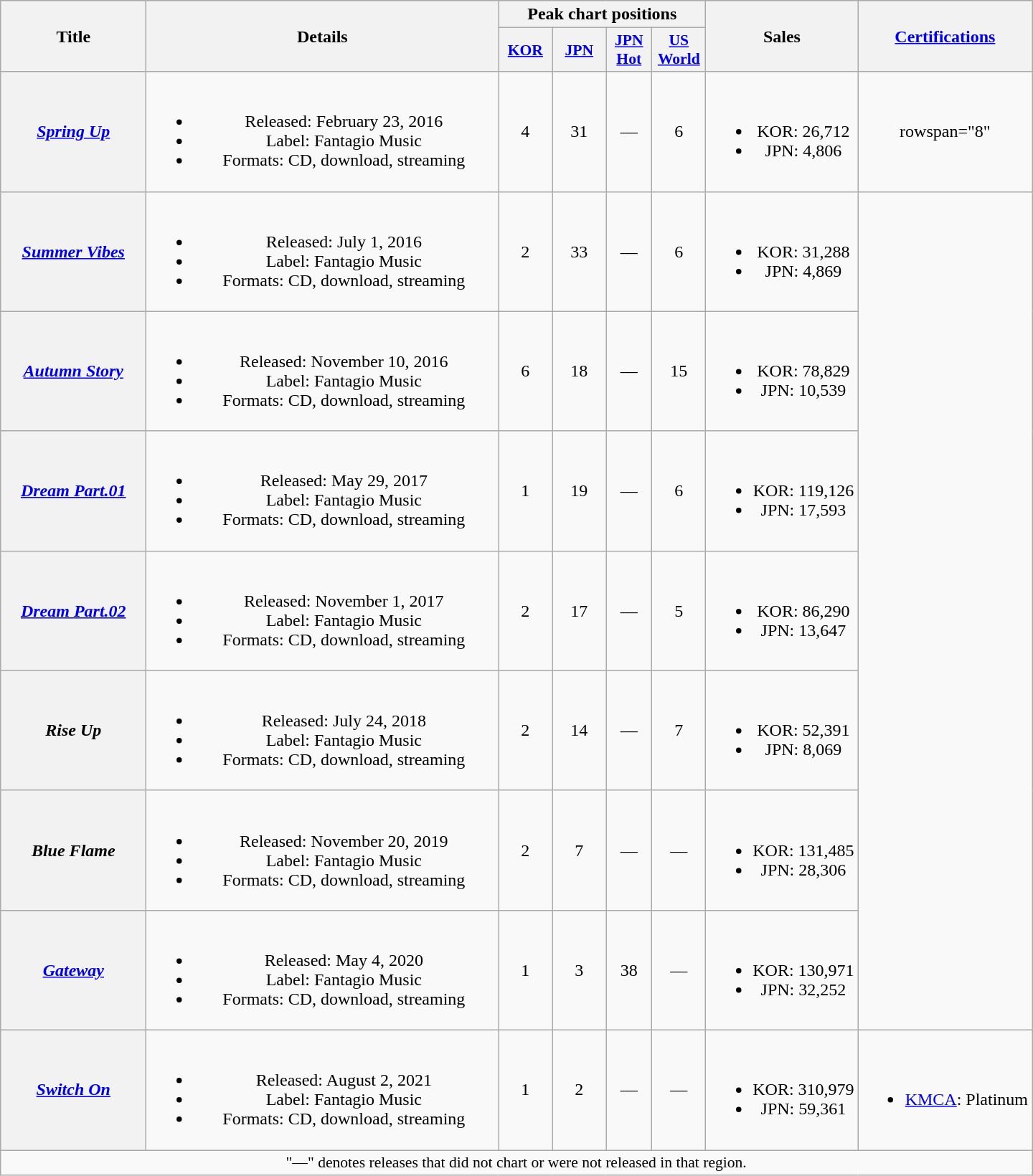<table class="wikitable plainrowheaders" style="text-align:center">
<tr>
<th scope="col" rowspan="2" style="width:8em">Title</th>
<th scope="col" rowspan="2" style="width:20em">Details</th>
<th scope="col" colspan="4">Peak chart positions</th>
<th scope="col" rowspan="2">Sales</th>
<th scope="col" rowspan="2"><a href='#'>Certifications</a></th>
</tr>
<tr>
<th scope="col" style="width:3em;font-size:90%"><a href='#'>KOR</a><br></th>
<th scope="col" style="width:3em;font-size:90%"><a href='#'>JPN</a><br></th>
<th scope="col" style="font-size:90%; width:2.5em"><a href='#'>JPN<br>Hot</a><br></th>
<th scope="col" style="width:3em; font-size:90%"><a href='#'>US<br>World</a><br></th>
</tr>
<tr>
<th scope="row"><em><a href='#'>Spring Up</a></em></th>
<td><br><ul><li>Released: February 23, 2016</li><li>Label: Fantagio Music</li><li>Formats: CD, download, streaming</li></ul></td>
<td>4</td>
<td>31</td>
<td>—</td>
<td>6</td>
<td><br><ul><li>KOR: 26,712</li><li>JPN: 4,806</li></ul></td>
<td>rowspan="8" </td>
</tr>
<tr>
<th scope="row"><em><a href='#'>Summer Vibes</a></em></th>
<td><br><ul><li>Released: July 1, 2016</li><li>Label: Fantagio Music</li><li>Formats: CD, download, streaming</li></ul></td>
<td>2</td>
<td>33</td>
<td>—</td>
<td>6</td>
<td><br><ul><li>KOR: 31,288</li><li>JPN: 4,869</li></ul></td>
</tr>
<tr>
<th scope="row"><em><a href='#'>Autumn Story</a></em></th>
<td><br><ul><li>Released: November 10, 2016</li><li>Label: Fantagio Music</li><li>Formats: CD, download, streaming</li></ul></td>
<td>6</td>
<td>18</td>
<td>—</td>
<td>15</td>
<td><br><ul><li>KOR: 78,829</li><li>JPN: 10,539</li></ul></td>
</tr>
<tr>
<th scope="row"><em><a href='#'>Dream Part.01</a></em></th>
<td><br><ul><li>Released: May 29, 2017</li><li>Label: Fantagio Music</li><li>Formats: CD, download, streaming</li></ul></td>
<td>1</td>
<td>19</td>
<td>—</td>
<td>6</td>
<td><br><ul><li>KOR: 119,126</li><li>JPN: 17,593</li></ul></td>
</tr>
<tr>
<th scope="row"><em><a href='#'>Dream Part.02</a></em></th>
<td><br><ul><li>Released: November 1, 2017</li><li>Label: Fantagio Music</li><li>Formats: CD, download, streaming</li></ul></td>
<td>2</td>
<td>17</td>
<td>—</td>
<td>5</td>
<td><br><ul><li>KOR: 86,290</li><li>JPN: 13,647</li></ul></td>
</tr>
<tr>
<th scope="row"><em>Rise Up</em></th>
<td><br><ul><li>Released: July 24, 2018</li><li>Label: Fantagio Music</li><li>Formats: CD, download, streaming</li></ul></td>
<td>2</td>
<td>14</td>
<td>—</td>
<td>7</td>
<td><br><ul><li>KOR: 52,391</li><li>JPN: 8,069</li></ul></td>
</tr>
<tr>
<th scope="row"><em>Blue Flame</em></th>
<td><br><ul><li>Released: November 20, 2019</li><li>Label: Fantagio Music</li><li>Formats: CD, download, streaming</li></ul></td>
<td>2</td>
<td>7</td>
<td>—</td>
<td>—</td>
<td><br><ul><li>KOR: 131,485</li><li>JPN: 28,306 </li></ul></td>
</tr>
<tr>
<th scope="row"><em><a href='#'>Gateway</a></em></th>
<td><br><ul><li>Released: May 4, 2020</li><li>Label: Fantagio Music</li><li>Formats: CD, download, streaming</li></ul></td>
<td>1</td>
<td>3</td>
<td>38</td>
<td>—</td>
<td><br><ul><li>KOR: 130,971</li><li>JPN: 32,252 </li></ul></td>
</tr>
<tr>
<th scope="row"><em><a href='#'>Switch On</a></em></th>
<td><br><ul><li>Released: August 2, 2021</li><li>Label: Fantagio Music</li><li>Formats: CD, download, streaming</li></ul></td>
<td>1</td>
<td>2</td>
<td>—</td>
<td>—</td>
<td><br><ul><li>KOR: 310,979</li><li>JPN: 59,361 </li></ul></td>
<td><br><ul><li><a href='#'>KMCA</a>: Platinum</li></ul></td>
</tr>
<tr>
<td style="font-size:90%" colspan="8">"—" denotes releases that did not chart or were not released in that region.</td>
</tr>
</table>
